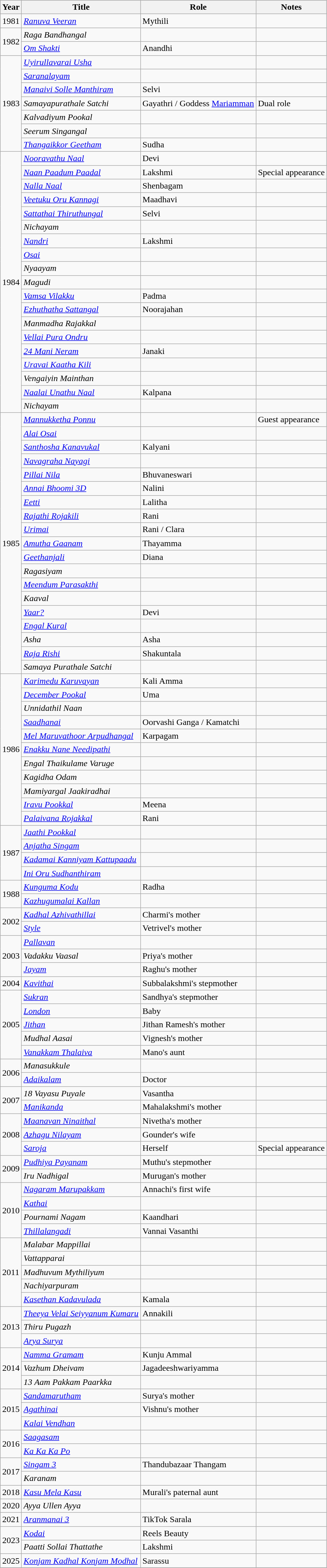<table class="wikitable sortable">
<tr style="background:#ccc; text-align:center;">
<th>Year</th>
<th>Title</th>
<th>Role</th>
<th class="unsortable">Notes</th>
</tr>
<tr>
<td>1981</td>
<td><em><a href='#'>Ranuva Veeran</a></em></td>
<td>Mythili</td>
<td></td>
</tr>
<tr>
<td rowspan=2>1982</td>
<td><em>Raga Bandhangal</em></td>
<td></td>
<td></td>
</tr>
<tr>
<td><em><a href='#'>Om Shakti</a></em></td>
<td>Anandhi</td>
<td></td>
</tr>
<tr>
<td rowspan=7>1983</td>
<td><em><a href='#'>Uyirullavarai Usha</a></em></td>
<td></td>
<td></td>
</tr>
<tr>
<td><em><a href='#'>Saranalayam</a></em></td>
<td></td>
<td></td>
</tr>
<tr>
<td><em><a href='#'>Manaivi Solle Manthiram</a></em></td>
<td>Selvi</td>
<td></td>
</tr>
<tr>
<td><em>Samayapurathale Satchi</em></td>
<td>Gayathri / Goddess <a href='#'>Mariamman</a></td>
<td>Dual role</td>
</tr>
<tr>
<td><em>Kalvadiyum Pookal</em></td>
<td></td>
<td></td>
</tr>
<tr>
<td><em>Seerum Singangal</em></td>
<td></td>
<td></td>
</tr>
<tr>
<td><em><a href='#'>Thangaikkor Geetham</a></em></td>
<td>Sudha</td>
<td></td>
</tr>
<tr>
<td rowspan=19>1984</td>
<td><em><a href='#'>Nooravathu Naal</a></em></td>
<td>Devi</td>
<td></td>
</tr>
<tr>
<td><em><a href='#'>Naan Paadum Paadal</a></em></td>
<td>Lakshmi</td>
<td>Special appearance</td>
</tr>
<tr>
<td><em><a href='#'>Nalla Naal</a></em></td>
<td>Shenbagam</td>
<td></td>
</tr>
<tr>
<td><em><a href='#'>Veetuku Oru Kannagi</a></em></td>
<td>Maadhavi</td>
<td></td>
</tr>
<tr>
<td><em><a href='#'>Sattathai Thiruthungal</a></em></td>
<td>Selvi</td>
<td></td>
</tr>
<tr>
<td><em>Nichayam</em></td>
<td></td>
<td></td>
</tr>
<tr>
<td><em><a href='#'>Nandri</a></em></td>
<td>Lakshmi</td>
<td></td>
</tr>
<tr>
<td><em><a href='#'>Osai</a></em></td>
<td></td>
<td></td>
</tr>
<tr>
<td><em>Nyaayam</em></td>
<td></td>
<td></td>
</tr>
<tr>
<td><em>Magudi</em></td>
<td></td>
<td></td>
</tr>
<tr>
<td><em><a href='#'>Vamsa Vilakku</a></em></td>
<td>Padma</td>
<td></td>
</tr>
<tr>
<td><em><a href='#'>Ezhuthatha Sattangal</a></em></td>
<td>Noorajahan</td>
<td></td>
</tr>
<tr>
<td><em>Manmadha Rajakkal</em></td>
<td></td>
<td></td>
</tr>
<tr>
<td><em><a href='#'>Vellai Pura Ondru</a></em></td>
<td></td>
<td></td>
</tr>
<tr>
<td><em><a href='#'>24 Mani Neram</a></em></td>
<td>Janaki</td>
<td></td>
</tr>
<tr>
<td><em><a href='#'>Uravai Kaatha Kili</a></em></td>
<td></td>
<td></td>
</tr>
<tr>
<td><em>Vengaiyin Mainthan</em></td>
<td></td>
<td></td>
</tr>
<tr>
<td><em><a href='#'>Naalai Unathu Naal</a></em></td>
<td>Kalpana</td>
<td></td>
</tr>
<tr>
<td><em>Nichayam</em></td>
<td></td>
<td></td>
</tr>
<tr>
<td rowspan=19>1985</td>
<td><em><a href='#'>Mannukketha Ponnu</a></em></td>
<td></td>
<td>Guest appearance</td>
</tr>
<tr>
<td><em><a href='#'>Alai Osai</a></em></td>
<td></td>
<td></td>
</tr>
<tr>
<td><em><a href='#'>Santhosha Kanavukal</a></em></td>
<td>Kalyani</td>
<td></td>
</tr>
<tr>
<td><em><a href='#'>Navagraha Nayagi</a></em></td>
<td></td>
<td></td>
</tr>
<tr>
<td><em><a href='#'>Pillai Nila</a></em></td>
<td>Bhuvaneswari</td>
<td></td>
</tr>
<tr>
<td><em><a href='#'>Annai Bhoomi 3D</a></em></td>
<td>Nalini</td>
<td></td>
</tr>
<tr>
<td><em><a href='#'>Eetti</a></em></td>
<td>Lalitha</td>
<td></td>
</tr>
<tr>
<td><em><a href='#'>Rajathi Rojakili</a></em></td>
<td>Rani</td>
<td></td>
</tr>
<tr>
<td><em><a href='#'>Urimai</a></em></td>
<td>Rani / Clara</td>
<td></td>
</tr>
<tr>
<td><em><a href='#'>Amutha Gaanam</a></em></td>
<td>Thayamma</td>
<td></td>
</tr>
<tr>
<td><em><a href='#'>Geethanjali</a></em></td>
<td>Diana</td>
<td></td>
</tr>
<tr>
<td><em>Ragasiyam</em></td>
<td></td>
<td></td>
</tr>
<tr>
<td><em><a href='#'>Meendum Parasakthi</a></em></td>
<td></td>
<td></td>
</tr>
<tr>
<td><em>Kaaval</em></td>
<td></td>
<td></td>
</tr>
<tr>
<td><em><a href='#'>Yaar?</a></em></td>
<td>Devi</td>
<td></td>
</tr>
<tr>
<td><em><a href='#'>Engal Kural</a></em></td>
<td></td>
<td></td>
</tr>
<tr>
<td><em>Asha</em></td>
<td>Asha</td>
<td></td>
</tr>
<tr>
<td><em><a href='#'>Raja Rishi</a></em></td>
<td>Shakuntala</td>
<td></td>
</tr>
<tr>
<td><em>Samaya Purathale Satchi</em></td>
<td></td>
<td></td>
</tr>
<tr>
<td rowspan=11>1986</td>
<td><em><a href='#'>Karimedu Karuvayan</a></em></td>
<td>Kali Amma</td>
<td></td>
</tr>
<tr>
<td><em><a href='#'>December Pookal</a></em></td>
<td>Uma</td>
<td></td>
</tr>
<tr>
<td><em>Unnidathil Naan</em></td>
<td></td>
<td></td>
</tr>
<tr>
<td><em><a href='#'>Saadhanai</a></em></td>
<td>Oorvashi Ganga / Kamatchi</td>
<td></td>
</tr>
<tr>
<td><em><a href='#'>Mel Maruvathoor Arpudhangal</a></em></td>
<td>Karpagam</td>
<td></td>
</tr>
<tr>
<td><em><a href='#'>Enakku Nane Needipathi</a></em></td>
<td></td>
<td></td>
</tr>
<tr>
<td><em>Engal Thaikulame Varuge</em></td>
<td></td>
<td></td>
</tr>
<tr>
<td><em>Kagidha Odam</em></td>
<td></td>
<td></td>
</tr>
<tr>
<td><em>Mamiyargal Jaakiradhai</em></td>
<td></td>
<td></td>
</tr>
<tr>
<td><em><a href='#'>Iravu Pookkal</a></em></td>
<td>Meena</td>
<td></td>
</tr>
<tr>
<td><em><a href='#'>Palaivana Rojakkal</a></em></td>
<td>Rani</td>
<td></td>
</tr>
<tr>
<td rowspan=4>1987</td>
<td><em><a href='#'>Jaathi Pookkal</a></em></td>
<td></td>
<td></td>
</tr>
<tr>
<td><em><a href='#'>Anjatha Singam</a></em></td>
<td></td>
<td></td>
</tr>
<tr>
<td><em><a href='#'>Kadamai Kanniyam Kattupaadu</a></em></td>
<td></td>
<td></td>
</tr>
<tr>
<td><em><a href='#'>Ini Oru Sudhanthiram</a></em></td>
<td></td>
<td></td>
</tr>
<tr>
<td rowspan="2">1988</td>
<td><em><a href='#'>Kunguma Kodu</a></em></td>
<td>Radha</td>
<td></td>
</tr>
<tr>
<td><em><a href='#'>Kazhugumalai Kallan</a></em></td>
<td></td>
<td></td>
</tr>
<tr>
<td rowspan=2>2002</td>
<td><em><a href='#'>Kadhal Azhivathillai</a></em></td>
<td>Charmi's mother</td>
<td></td>
</tr>
<tr>
<td><em><a href='#'>Style</a></em></td>
<td>Vetrivel's mother</td>
<td></td>
</tr>
<tr>
<td rowspan=3>2003</td>
<td><em><a href='#'>Pallavan</a></em></td>
<td></td>
<td></td>
</tr>
<tr>
<td><em>Vadakku Vaasal</em></td>
<td>Priya's mother</td>
<td></td>
</tr>
<tr>
<td><em><a href='#'>Jayam</a></em></td>
<td>Raghu's mother</td>
<td></td>
</tr>
<tr>
<td>2004</td>
<td><em><a href='#'>Kavithai</a></em></td>
<td>Subbalakshmi's stepmother</td>
<td></td>
</tr>
<tr>
<td rowspan=5>2005</td>
<td><em><a href='#'>Sukran</a></em></td>
<td>Sandhya's stepmother</td>
<td></td>
</tr>
<tr>
<td><em><a href='#'>London</a></em></td>
<td>Baby</td>
<td></td>
</tr>
<tr>
<td><em><a href='#'>Jithan</a></em></td>
<td>Jithan Ramesh's mother</td>
<td></td>
</tr>
<tr>
<td><em>Mudhal Aasai</em></td>
<td>Vignesh's mother</td>
<td></td>
</tr>
<tr>
<td><em><a href='#'>Vanakkam Thalaiva</a></em></td>
<td>Mano's aunt</td>
<td></td>
</tr>
<tr>
<td rowspan=2>2006</td>
<td><em>Manasukkule</em></td>
<td></td>
<td></td>
</tr>
<tr>
<td><em><a href='#'>Adaikalam</a></em></td>
<td>Doctor</td>
<td></td>
</tr>
<tr>
<td rowspan=2>2007</td>
<td><em>18 Vayasu Puyale</em></td>
<td>Vasantha</td>
<td></td>
</tr>
<tr>
<td><em><a href='#'>Manikanda</a></em></td>
<td>Mahalakshmi's mother</td>
<td></td>
</tr>
<tr>
<td rowspan=3>2008</td>
<td><em><a href='#'>Maanavan Ninaithal</a></em></td>
<td>Nivetha's mother</td>
<td></td>
</tr>
<tr>
<td><em><a href='#'>Azhagu Nilayam</a></em></td>
<td>Gounder's wife</td>
<td></td>
</tr>
<tr>
<td><em><a href='#'>Saroja</a></em></td>
<td>Herself</td>
<td>Special appearance</td>
</tr>
<tr>
<td rowspan=2>2009</td>
<td><em><a href='#'>Pudhiya Payanam</a></em></td>
<td>Muthu's stepmother</td>
<td></td>
</tr>
<tr>
<td><em>Iru Nadhigal</em></td>
<td>Murugan's mother</td>
<td></td>
</tr>
<tr>
<td rowspan=4>2010</td>
<td><em><a href='#'>Nagaram Marupakkam</a></em></td>
<td>Annachi's first wife</td>
<td></td>
</tr>
<tr>
<td><em><a href='#'>Kathai</a></em></td>
<td></td>
<td></td>
</tr>
<tr>
<td><em>Pournami Nagam</em></td>
<td>Kaandhari</td>
<td></td>
</tr>
<tr>
<td><em><a href='#'>Thillalangadi</a></em></td>
<td>Vannai Vasanthi</td>
<td></td>
</tr>
<tr>
<td rowspan=5>2011</td>
<td><em>Malabar Mappillai</em></td>
<td></td>
<td></td>
</tr>
<tr>
<td><em>Vattapparai</em></td>
<td></td>
<td></td>
</tr>
<tr>
<td><em>Madhuvum Mythiliyum</em></td>
<td></td>
<td></td>
</tr>
<tr>
<td><em>Nachiyarpuram</em></td>
<td></td>
<td></td>
</tr>
<tr>
<td><em><a href='#'>Kasethan Kadavulada</a></em></td>
<td>Kamala</td>
<td></td>
</tr>
<tr>
<td rowspan=3>2013</td>
<td><em><a href='#'>Theeya Velai Seiyyanum Kumaru</a></em></td>
<td>Annakili</td>
<td></td>
</tr>
<tr>
<td><em>Thiru Pugazh</em></td>
<td></td>
<td></td>
</tr>
<tr>
<td><em><a href='#'>Arya Surya</a></em></td>
<td></td>
<td></td>
</tr>
<tr>
<td rowspan=3>2014</td>
<td><em><a href='#'>Namma Gramam</a></em></td>
<td>Kunju Ammal</td>
<td></td>
</tr>
<tr>
<td><em>Vazhum Dheivam</em></td>
<td>Jagadeeshwariyamma</td>
<td></td>
</tr>
<tr>
<td><em>13 Aam Pakkam Paarkka</em></td>
<td></td>
<td></td>
</tr>
<tr>
<td rowspan=3>2015</td>
<td><em><a href='#'>Sandamarutham</a></em></td>
<td>Surya's mother</td>
<td></td>
</tr>
<tr>
<td><em><a href='#'>Agathinai</a></em></td>
<td>Vishnu's mother</td>
<td></td>
</tr>
<tr>
<td><em><a href='#'>Kalai Vendhan</a></em></td>
<td></td>
<td></td>
</tr>
<tr>
<td rowspan=2>2016</td>
<td><em><a href='#'>Saagasam</a></em></td>
<td></td>
<td></td>
</tr>
<tr>
<td><em><a href='#'>Ka Ka Ka Po</a></em></td>
<td></td>
<td></td>
</tr>
<tr>
<td rowspan=2>2017</td>
<td><em><a href='#'>Singam 3</a></em></td>
<td>Thandubazaar Thangam</td>
<td></td>
</tr>
<tr>
<td><em>Karanam</em></td>
<td></td>
<td></td>
</tr>
<tr>
<td>2018</td>
<td><em><a href='#'>Kasu Mela Kasu</a></em></td>
<td>Murali's paternal aunt</td>
<td></td>
</tr>
<tr>
<td>2020</td>
<td><em>Ayya Ullen Ayya</em></td>
<td></td>
<td></td>
</tr>
<tr>
<td>2021</td>
<td><em><a href='#'>Aranmanai 3</a></em></td>
<td>TikTok Sarala</td>
<td></td>
</tr>
<tr>
<td rowspan=2>2023</td>
<td><em><a href='#'>Kodai</a></em></td>
<td>Reels Beauty</td>
<td></td>
</tr>
<tr>
<td><em>Paatti Sollai Thattathe</em></td>
<td>Lakshmi</td>
<td></td>
</tr>
<tr>
<td>2025</td>
<td><em><a href='#'>Konjam Kadhal Konjam Modhal</a></em></td>
<td>Sarassu</td>
<td></td>
</tr>
<tr>
</tr>
</table>
